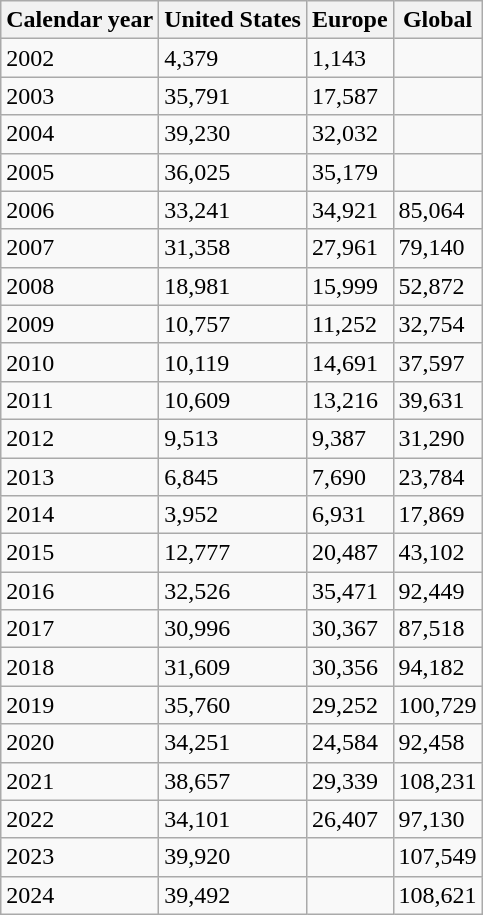<table class="wikitable">
<tr>
<th>Calendar year</th>
<th>United States</th>
<th>Europe</th>
<th>Global</th>
</tr>
<tr>
<td>2002</td>
<td>4,379</td>
<td>1,143</td>
<td></td>
</tr>
<tr>
<td>2003</td>
<td>35,791</td>
<td>17,587</td>
<td></td>
</tr>
<tr>
<td>2004</td>
<td>39,230</td>
<td>32,032</td>
<td></td>
</tr>
<tr>
<td>2005</td>
<td>36,025</td>
<td>35,179</td>
<td></td>
</tr>
<tr>
<td>2006</td>
<td>33,241</td>
<td>34,921</td>
<td>85,064</td>
</tr>
<tr>
<td>2007</td>
<td>31,358</td>
<td>27,961</td>
<td>79,140</td>
</tr>
<tr>
<td>2008</td>
<td>18,981</td>
<td>15,999</td>
<td>52,872</td>
</tr>
<tr>
<td>2009</td>
<td>10,757</td>
<td>11,252</td>
<td>32,754</td>
</tr>
<tr>
<td>2010</td>
<td>10,119</td>
<td>14,691</td>
<td>37,597</td>
</tr>
<tr>
<td>2011</td>
<td>10,609</td>
<td>13,216</td>
<td>39,631</td>
</tr>
<tr>
<td>2012</td>
<td>9,513</td>
<td>9,387</td>
<td>31,290</td>
</tr>
<tr>
<td>2013</td>
<td>6,845</td>
<td>7,690</td>
<td>23,784</td>
</tr>
<tr>
<td>2014</td>
<td>3,952</td>
<td>6,931</td>
<td>17,869</td>
</tr>
<tr>
<td>2015</td>
<td>12,777</td>
<td>20,487</td>
<td>43,102</td>
</tr>
<tr>
<td>2016</td>
<td>32,526</td>
<td>35,471</td>
<td>92,449</td>
</tr>
<tr>
<td>2017</td>
<td>30,996</td>
<td>30,367</td>
<td>87,518</td>
</tr>
<tr>
<td>2018</td>
<td>31,609</td>
<td>30,356</td>
<td>94,182</td>
</tr>
<tr>
<td>2019</td>
<td>35,760</td>
<td>29,252</td>
<td>100,729</td>
</tr>
<tr>
<td>2020</td>
<td>34,251</td>
<td>24,584</td>
<td>92,458</td>
</tr>
<tr>
<td>2021</td>
<td>38,657</td>
<td>29,339</td>
<td>108,231</td>
</tr>
<tr>
<td>2022</td>
<td>34,101</td>
<td>26,407</td>
<td>97,130</td>
</tr>
<tr>
<td>2023</td>
<td>39,920</td>
<td></td>
<td>107,549</td>
</tr>
<tr>
<td>2024</td>
<td>39,492</td>
<td></td>
<td>108,621</td>
</tr>
</table>
